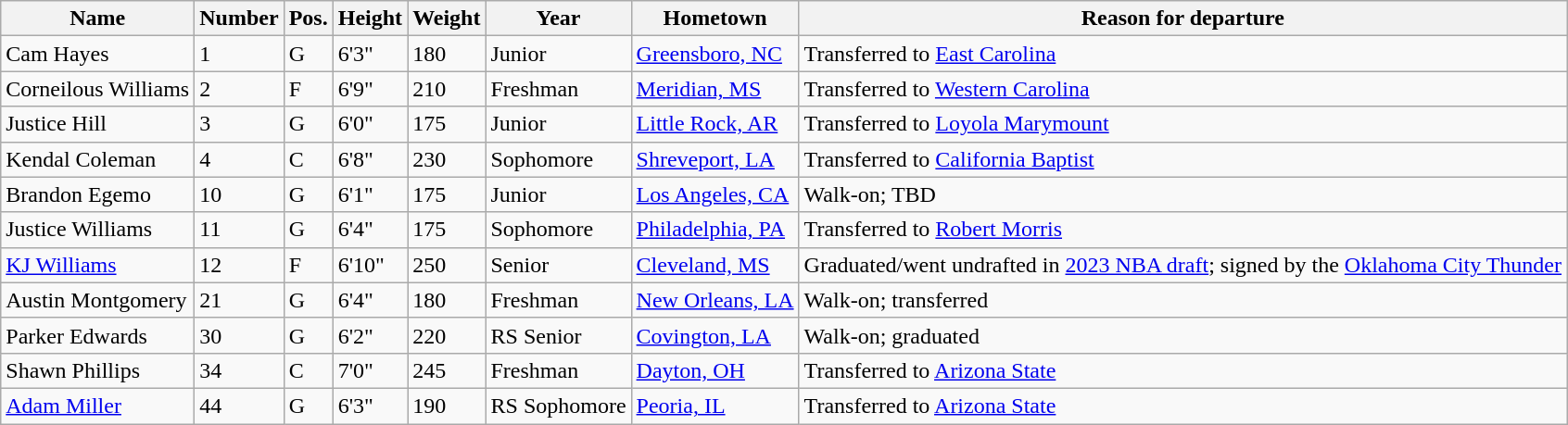<table class="wikitable sortable" border="1">
<tr>
<th>Name</th>
<th>Number</th>
<th>Pos.</th>
<th>Height</th>
<th>Weight</th>
<th>Year</th>
<th>Hometown</th>
<th class="unsortable">Reason for departure</th>
</tr>
<tr>
<td>Cam Hayes</td>
<td>1</td>
<td>G</td>
<td>6'3"</td>
<td>180</td>
<td>Junior</td>
<td><a href='#'>Greensboro, NC</a></td>
<td>Transferred to <a href='#'>East Carolina</a></td>
</tr>
<tr>
<td>Corneilous Williams</td>
<td>2</td>
<td>F</td>
<td>6'9"</td>
<td>210</td>
<td>Freshman</td>
<td><a href='#'>Meridian, MS</a></td>
<td>Transferred to <a href='#'>Western Carolina</a></td>
</tr>
<tr>
<td>Justice Hill</td>
<td>3</td>
<td>G</td>
<td>6'0"</td>
<td>175</td>
<td>Junior</td>
<td><a href='#'>Little Rock, AR</a></td>
<td>Transferred to <a href='#'>Loyola Marymount</a></td>
</tr>
<tr>
<td>Kendal Coleman</td>
<td>4</td>
<td>C</td>
<td>6'8"</td>
<td>230</td>
<td>Sophomore</td>
<td><a href='#'>Shreveport, LA</a></td>
<td>Transferred to <a href='#'>California Baptist</a></td>
</tr>
<tr>
<td>Brandon Egemo</td>
<td>10</td>
<td>G</td>
<td>6'1"</td>
<td>175</td>
<td>Junior</td>
<td><a href='#'>Los Angeles, CA</a></td>
<td>Walk-on; TBD</td>
</tr>
<tr>
<td>Justice Williams</td>
<td>11</td>
<td>G</td>
<td>6'4"</td>
<td>175</td>
<td>Sophomore</td>
<td><a href='#'>Philadelphia, PA</a></td>
<td>Transferred to <a href='#'>Robert Morris</a></td>
</tr>
<tr>
<td><a href='#'>KJ Williams</a></td>
<td>12</td>
<td>F</td>
<td>6'10"</td>
<td>250</td>
<td>Senior</td>
<td><a href='#'>Cleveland, MS</a></td>
<td>Graduated/went undrafted in <a href='#'>2023 NBA draft</a>; signed by the <a href='#'>Oklahoma City Thunder</a></td>
</tr>
<tr>
<td>Austin Montgomery</td>
<td>21</td>
<td>G</td>
<td>6'4"</td>
<td>180</td>
<td>Freshman</td>
<td><a href='#'>New Orleans, LA</a></td>
<td>Walk-on; transferred</td>
</tr>
<tr>
<td>Parker Edwards</td>
<td>30</td>
<td>G</td>
<td>6'2"</td>
<td>220</td>
<td>RS Senior</td>
<td><a href='#'>Covington, LA</a></td>
<td>Walk-on; graduated</td>
</tr>
<tr>
<td>Shawn Phillips</td>
<td>34</td>
<td>C</td>
<td>7'0"</td>
<td>245</td>
<td>Freshman</td>
<td><a href='#'>Dayton, OH</a></td>
<td>Transferred to <a href='#'>Arizona State</a></td>
</tr>
<tr>
<td><a href='#'>Adam Miller</a></td>
<td>44</td>
<td>G</td>
<td>6'3"</td>
<td>190</td>
<td>RS Sophomore</td>
<td><a href='#'>Peoria, IL</a></td>
<td>Transferred to <a href='#'>Arizona State</a></td>
</tr>
</table>
